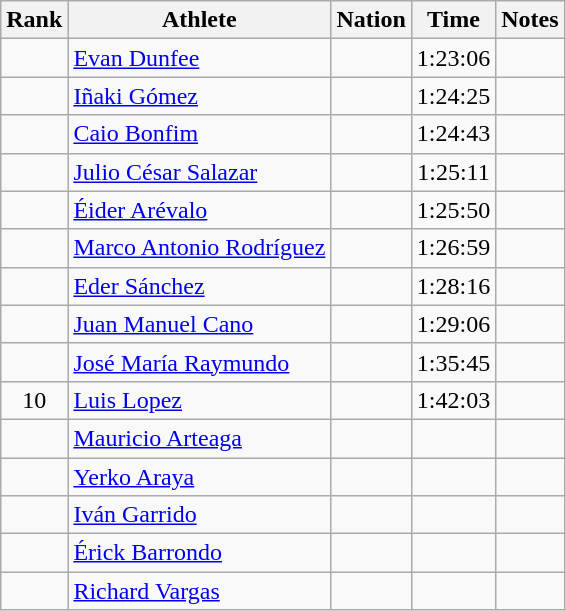<table class="wikitable sortable" style="text-align:center">
<tr>
<th>Rank</th>
<th>Athlete</th>
<th>Nation</th>
<th>Time</th>
<th>Notes</th>
</tr>
<tr>
<td></td>
<td align=left><a href='#'>Evan Dunfee</a></td>
<td align=left></td>
<td>1:23:06</td>
<td></td>
</tr>
<tr>
<td></td>
<td align=left><a href='#'>Iñaki Gómez</a></td>
<td align=left></td>
<td>1:24:25</td>
<td></td>
</tr>
<tr>
<td></td>
<td align=left><a href='#'>Caio Bonfim</a></td>
<td align=left></td>
<td>1:24:43</td>
<td></td>
</tr>
<tr>
<td></td>
<td align=left><a href='#'>Julio César Salazar</a></td>
<td align=left></td>
<td>1:25:11</td>
<td></td>
</tr>
<tr>
<td></td>
<td align=left><a href='#'>Éider Arévalo</a></td>
<td align=left></td>
<td>1:25:50</td>
<td></td>
</tr>
<tr>
<td></td>
<td align=left><a href='#'>Marco Antonio Rodríguez</a></td>
<td align=left></td>
<td>1:26:59</td>
<td></td>
</tr>
<tr>
<td></td>
<td align=left><a href='#'>Eder Sánchez</a></td>
<td align=left></td>
<td>1:28:16</td>
<td></td>
</tr>
<tr>
<td></td>
<td align=left><a href='#'>Juan Manuel Cano</a></td>
<td align=left></td>
<td>1:29:06</td>
<td></td>
</tr>
<tr>
<td></td>
<td align=left><a href='#'>José María Raymundo</a></td>
<td align=left></td>
<td>1:35:45</td>
<td></td>
</tr>
<tr>
<td>10</td>
<td align=left><a href='#'>Luis Lopez</a></td>
<td align=left></td>
<td>1:42:03</td>
<td></td>
</tr>
<tr>
<td></td>
<td align=left><a href='#'>Mauricio Arteaga</a></td>
<td align=left></td>
<td></td>
<td></td>
</tr>
<tr>
<td></td>
<td align=left><a href='#'>Yerko Araya</a></td>
<td align=left></td>
<td></td>
<td></td>
</tr>
<tr>
<td></td>
<td align=left><a href='#'>Iván Garrido</a></td>
<td align=left></td>
<td></td>
<td></td>
</tr>
<tr>
<td></td>
<td align=left><a href='#'>Érick Barrondo</a></td>
<td align=left></td>
<td></td>
<td></td>
</tr>
<tr>
<td></td>
<td align=left><a href='#'>Richard Vargas</a></td>
<td align=left></td>
<td></td>
<td></td>
</tr>
</table>
